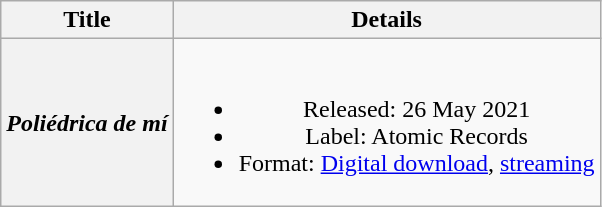<table class="wikitable plainrowheaders" style="text-align:center;" border="1">
<tr>
<th scope="col">Title</th>
<th scope="col">Details</th>
</tr>
<tr>
<th scope="row"><em>Poliédrica de mí</em></th>
<td><br><ul><li>Released: 26 May 2021</li><li>Label: Atomic Records</li><li>Format: <a href='#'>Digital download</a>, <a href='#'>streaming</a></li></ul></td>
</tr>
</table>
